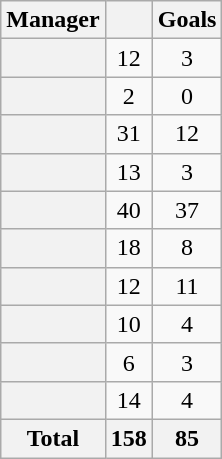<table class="wikitable plainrowheaders sortable" style="text-align: center;">
<tr>
<th scope="col">Manager</th>
<th scope="col"></th>
<th scope="col">Goals</th>
</tr>
<tr>
<th scope="row"></th>
<td>12</td>
<td>3</td>
</tr>
<tr>
<th scope="row"></th>
<td>2</td>
<td>0</td>
</tr>
<tr>
<th scope="row"></th>
<td>31</td>
<td>12</td>
</tr>
<tr>
<th scope="row"></th>
<td>13</td>
<td>3</td>
</tr>
<tr>
<th scope="row"></th>
<td>40</td>
<td>37</td>
</tr>
<tr>
<th scope="row"></th>
<td>18</td>
<td>8</td>
</tr>
<tr>
<th scope="row"></th>
<td>12</td>
<td>11</td>
</tr>
<tr>
<th scope="row"></th>
<td>10</td>
<td>4</td>
</tr>
<tr>
<th scope="row"></th>
<td>6</td>
<td>3</td>
</tr>
<tr>
<th scope="row"></th>
<td>14</td>
<td>4</td>
</tr>
<tr class="sortbottom">
<th>Total</th>
<th>158</th>
<th>85</th>
</tr>
</table>
